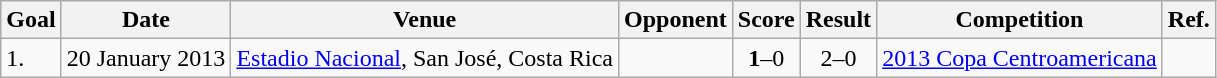<table class="wikitable">
<tr>
<th>Goal</th>
<th>Date</th>
<th>Venue</th>
<th>Opponent</th>
<th>Score</th>
<th>Result</th>
<th>Competition</th>
<th>Ref.</th>
</tr>
<tr>
<td>1.</td>
<td>20 January 2013</td>
<td><a href='#'>Estadio Nacional</a>, San José, Costa Rica</td>
<td></td>
<td align=center><strong>1</strong>–0</td>
<td style="text-align:center;">2–0</td>
<td><a href='#'>2013 Copa Centroamericana</a></td>
<td></td>
</tr>
</table>
